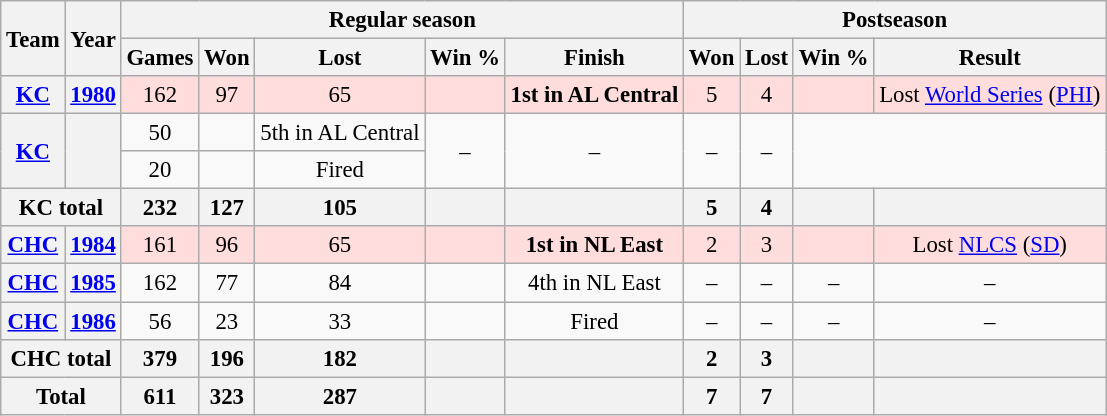<table class="wikitable" style="font-size: 95%; text-align:center;">
<tr>
<th rowspan="2">Team</th>
<th rowspan="2">Year</th>
<th colspan="5">Regular season</th>
<th colspan="4">Postseason</th>
</tr>
<tr>
<th>Games</th>
<th>Won</th>
<th>Lost</th>
<th>Win %</th>
<th>Finish</th>
<th>Won</th>
<th>Lost</th>
<th>Win %</th>
<th>Result</th>
</tr>
<tr style="background:#fdd;" !>
<th><a href='#'>KC</a></th>
<th><a href='#'>1980</a></th>
<td>162</td>
<td>97</td>
<td>65</td>
<td></td>
<td><strong>1st in AL Central</strong></td>
<td>5</td>
<td>4</td>
<td></td>
<td>Lost <a href='#'>World Series</a> (<a href='#'>PHI</a>)</td>
</tr>
<tr>
<th rowspan="2"><a href='#'>KC</a></th>
<th rowspan="2"></th>
<td>50</td>
<td></td>
<td>5th in AL Central</td>
<td rowspan="2">–</td>
<td rowspan="2">–</td>
<td rowspan="2">–</td>
<td rowspan="2">–</td>
</tr>
<tr>
<td>20</td>
<td></td>
<td>Fired</td>
</tr>
<tr>
<th colspan="2">KC total</th>
<th>232</th>
<th>127</th>
<th>105</th>
<th></th>
<th></th>
<th>5</th>
<th>4</th>
<th></th>
<th></th>
</tr>
<tr style="background:#fdd;" !>
<th><a href='#'>CHC</a></th>
<th><a href='#'>1984</a></th>
<td>161</td>
<td>96</td>
<td>65</td>
<td></td>
<td><strong>1st in NL East</strong></td>
<td>2</td>
<td>3</td>
<td></td>
<td>Lost <a href='#'>NLCS</a> (<a href='#'>SD</a>)</td>
</tr>
<tr>
<th><a href='#'>CHC</a></th>
<th><a href='#'>1985</a></th>
<td>162</td>
<td>77</td>
<td>84</td>
<td></td>
<td>4th in NL East</td>
<td>–</td>
<td>–</td>
<td>–</td>
<td>–</td>
</tr>
<tr>
<th><a href='#'>CHC</a></th>
<th><a href='#'>1986</a></th>
<td>56</td>
<td>23</td>
<td>33</td>
<td></td>
<td>Fired</td>
<td>–</td>
<td>–</td>
<td>–</td>
<td>–</td>
</tr>
<tr>
<th colspan="2">CHC total</th>
<th>379</th>
<th>196</th>
<th>182</th>
<th></th>
<th></th>
<th>2</th>
<th>3</th>
<th></th>
<th></th>
</tr>
<tr>
<th colspan="2">Total</th>
<th>611</th>
<th>323</th>
<th>287</th>
<th></th>
<th></th>
<th>7</th>
<th>7</th>
<th></th>
<th></th>
</tr>
</table>
